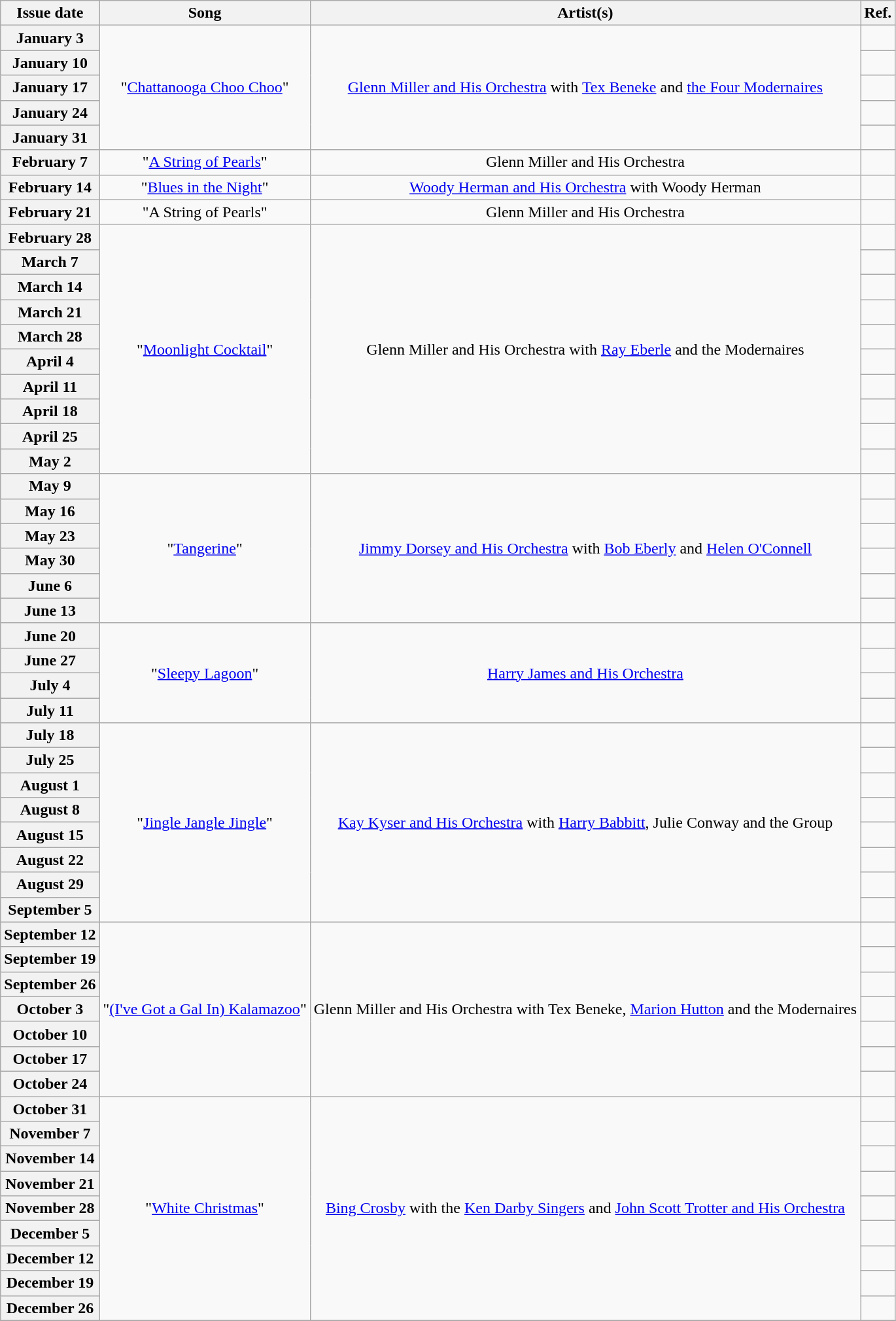<table class="wikitable plainrowheaders">
<tr>
<th>Issue date</th>
<th>Song</th>
<th>Artist(s)</th>
<th>Ref.</th>
</tr>
<tr>
<th scope="row">January 3</th>
<td style="text-align: center;" rowspan="5">"<a href='#'>Chattanooga Choo Choo</a>"</td>
<td style="text-align: center;" rowspan="5"><a href='#'>Glenn Miller and His Orchestra</a> with <a href='#'>Tex Beneke</a> and <a href='#'>the Four Modernaires</a></td>
<td style="text-align: center;"></td>
</tr>
<tr>
<th scope="row">January 10</th>
<td style="text-align: center;"></td>
</tr>
<tr>
<th scope="row">January 17</th>
<td style="text-align: center;"></td>
</tr>
<tr>
<th scope="row">January 24</th>
<td style="text-align: center;"></td>
</tr>
<tr>
<th scope="row">January 31</th>
<td style="text-align: center;"></td>
</tr>
<tr>
<th scope="row">February 7</th>
<td style="text-align: center;" rowspan="1">"<a href='#'>A String of Pearls</a>"</td>
<td style="text-align: center;" rowspan="1">Glenn Miller and His Orchestra</td>
<td style="text-align: center;"></td>
</tr>
<tr>
<th scope="row">February 14</th>
<td style="text-align: center;" rowspan="1">"<a href='#'>Blues in the Night</a>"</td>
<td style="text-align: center;" rowspan="1"><a href='#'>Woody Herman and His Orchestra</a> with Woody Herman</td>
<td style="text-align: center;"></td>
</tr>
<tr>
<th scope="row">February 21</th>
<td style="text-align: center;" rowspan="1">"A String of Pearls"</td>
<td style="text-align: center;" rowspan="1">Glenn Miller and His Orchestra</td>
<td style="text-align: center;"></td>
</tr>
<tr>
<th scope="row">February 28</th>
<td style="text-align: center;" rowspan="10">"<a href='#'>Moonlight Cocktail</a>"</td>
<td style="text-align: center;" rowspan="10">Glenn Miller and His Orchestra with <a href='#'>Ray Eberle</a> and the Modernaires</td>
<td style="text-align: center;"></td>
</tr>
<tr>
<th scope="row">March 7</th>
<td style="text-align: center;"></td>
</tr>
<tr>
<th scope="row">March 14</th>
<td style="text-align: center;"></td>
</tr>
<tr>
<th scope="row">March 21</th>
<td style="text-align: center;"></td>
</tr>
<tr>
<th scope="row">March 28</th>
<td style="text-align: center;"></td>
</tr>
<tr>
<th scope="row">April 4</th>
<td style="text-align: center;"></td>
</tr>
<tr>
<th scope="row">April 11</th>
<td style="text-align: center;"></td>
</tr>
<tr>
<th scope="row">April 18</th>
<td style="text-align: center;"></td>
</tr>
<tr>
<th scope="row">April 25</th>
<td style="text-align: center;"></td>
</tr>
<tr>
<th scope="row">May 2</th>
<td style="text-align: center;"></td>
</tr>
<tr>
<th scope="row">May 9</th>
<td style="text-align: center;" rowspan="6">"<a href='#'>Tangerine</a>"</td>
<td style="text-align: center;" rowspan="6"><a href='#'>Jimmy Dorsey and His Orchestra</a> with <a href='#'>Bob Eberly</a> and <a href='#'>Helen O'Connell</a></td>
<td style="text-align: center;"></td>
</tr>
<tr>
<th scope="row">May 16</th>
<td style="text-align: center;"></td>
</tr>
<tr>
<th scope="row">May 23</th>
<td style="text-align: center;"></td>
</tr>
<tr>
<th scope="row">May 30</th>
<td style="text-align: center;"></td>
</tr>
<tr>
<th scope="row">June 6</th>
<td style="text-align: center;"></td>
</tr>
<tr>
<th scope="row">June 13</th>
<td style="text-align: center;"></td>
</tr>
<tr>
<th scope="row">June 20</th>
<td style="text-align: center;" rowspan="4">"<a href='#'>Sleepy Lagoon</a>"</td>
<td style="text-align: center;" rowspan="4"><a href='#'>Harry James and His Orchestra</a></td>
<td style="text-align: center;"></td>
</tr>
<tr>
<th scope="row">June 27</th>
<td style="text-align: center;"></td>
</tr>
<tr>
<th scope="row">July 4</th>
<td style="text-align: center;"></td>
</tr>
<tr>
<th scope="row">July 11</th>
<td style="text-align: center;"></td>
</tr>
<tr>
<th scope="row">July 18</th>
<td style="text-align: center;" rowspan="8">"<a href='#'>Jingle Jangle Jingle</a>"</td>
<td style="text-align: center;" rowspan="8"><a href='#'>Kay Kyser and His Orchestra</a> with <a href='#'>Harry Babbitt</a>, Julie Conway and the Group</td>
<td style="text-align: center;"></td>
</tr>
<tr>
<th scope="row">July 25</th>
<td style="text-align: center;"></td>
</tr>
<tr>
<th scope="row">August 1</th>
<td style="text-align: center;"></td>
</tr>
<tr>
<th scope="row">August 8</th>
<td style="text-align: center;"></td>
</tr>
<tr>
<th scope="row">August 15</th>
<td style="text-align: center;"></td>
</tr>
<tr>
<th scope="row">August 22</th>
<td style="text-align: center;"></td>
</tr>
<tr>
<th scope="row">August 29</th>
<td style="text-align: center;"></td>
</tr>
<tr>
<th scope="row">September 5</th>
<td style="text-align: center;"></td>
</tr>
<tr>
<th scope="row">September 12</th>
<td style="text-align: center;" rowspan="7">"<a href='#'>(I've Got a Gal In) Kalamazoo</a>"</td>
<td style="text-align: center;" rowspan="7">Glenn Miller and His Orchestra with Tex Beneke, <a href='#'>Marion Hutton</a> and the Modernaires</td>
<td style="text-align: center;"></td>
</tr>
<tr>
<th scope="row">September 19</th>
<td style="text-align: center;"></td>
</tr>
<tr>
<th scope="row">September 26</th>
<td style="text-align: center;"></td>
</tr>
<tr>
<th scope="row">October 3</th>
<td style="text-align: center;"></td>
</tr>
<tr>
<th scope="row">October 10</th>
<td style="text-align: center;"></td>
</tr>
<tr>
<th scope="row">October 17</th>
<td style="text-align: center;"></td>
</tr>
<tr>
<th scope="row">October 24</th>
<td style="text-align: center;"></td>
</tr>
<tr>
<th scope="row">October 31</th>
<td style="text-align: center;" rowspan="9">"<a href='#'>White Christmas</a>"</td>
<td style="text-align: center;" rowspan="9"><a href='#'>Bing Crosby</a> with the <a href='#'>Ken Darby Singers</a> and <a href='#'>John Scott Trotter and His Orchestra</a></td>
<td style="text-align: center;"></td>
</tr>
<tr>
<th scope="row">November 7</th>
<td style="text-align: center;"></td>
</tr>
<tr>
<th scope="row">November 14</th>
<td style="text-align: center;"></td>
</tr>
<tr>
<th scope="row">November 21</th>
<td style="text-align: center;"></td>
</tr>
<tr>
<th scope="row">November 28</th>
<td style="text-align: center;"></td>
</tr>
<tr>
<th scope="row">December 5</th>
<td style="text-align: center;"></td>
</tr>
<tr>
<th scope="row">December 12</th>
<td style="text-align: center;"></td>
</tr>
<tr>
<th scope="row">December 19</th>
<td style="text-align: center;"></td>
</tr>
<tr>
<th scope="row">December 26</th>
<td style="text-align: center;"></td>
</tr>
<tr>
</tr>
</table>
